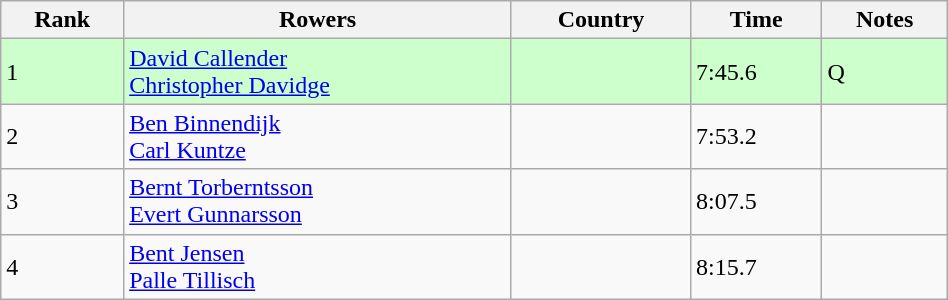<table class="wikitable" width=50%>
<tr>
<th>Rank</th>
<th>Rowers</th>
<th>Country</th>
<th>Time</th>
<th>Notes</th>
</tr>
<tr bgcolor=ccffcc>
<td>1</td>
<td><a href='#'>David Callender</a><br><a href='#'>Christopher Davidge</a></td>
<td></td>
<td>7:45.6</td>
<td>Q</td>
</tr>
<tr>
<td>2</td>
<td><a href='#'>Ben Binnendijk</a><br><a href='#'>Carl Kuntze</a></td>
<td></td>
<td>7:53.2</td>
<td></td>
</tr>
<tr>
<td>3</td>
<td><a href='#'>Bernt Torberntsson</a><br><a href='#'>Evert Gunnarsson</a></td>
<td></td>
<td>8:07.5</td>
<td></td>
</tr>
<tr>
<td>4</td>
<td><a href='#'>Bent Jensen</a><br><a href='#'>Palle Tillisch</a></td>
<td></td>
<td>8:15.7</td>
<td></td>
</tr>
</table>
